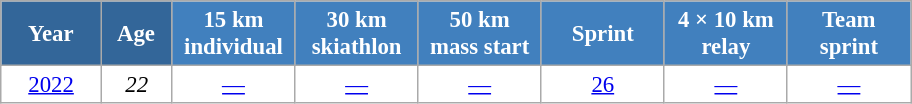<table class="wikitable" style="font-size:95%; text-align:center; border:grey solid 1px; border-collapse:collapse; background:#ffffff;">
<tr>
<th style="background-color:#369; color:white; width:60px;"> Year </th>
<th style="background-color:#369; color:white; width:40px;"> Age </th>
<th style="background-color:#4180be; color:white; width:75px;"> 15 km <br> individual </th>
<th style="background-color:#4180be; color:white; width:75px;"> 30 km <br> skiathlon </th>
<th style="background-color:#4180be; color:white; width:75px;"> 50 km <br> mass start </th>
<th style="background-color:#4180be; color:white; width:75px;"> Sprint </th>
<th style="background-color:#4180be; color:white; width:75px;"> 4 × 10 km <br> relay </th>
<th style="background-color:#4180be; color:white; width:75px;"> Team <br> sprint </th>
</tr>
<tr>
<td><a href='#'>2022</a></td>
<td><em>22</em></td>
<td><a href='#'>—</a></td>
<td><a href='#'>—</a></td>
<td><a href='#'>—</a></td>
<td><a href='#'>26</a></td>
<td><a href='#'>—</a></td>
<td><a href='#'>—</a></td>
</tr>
</table>
